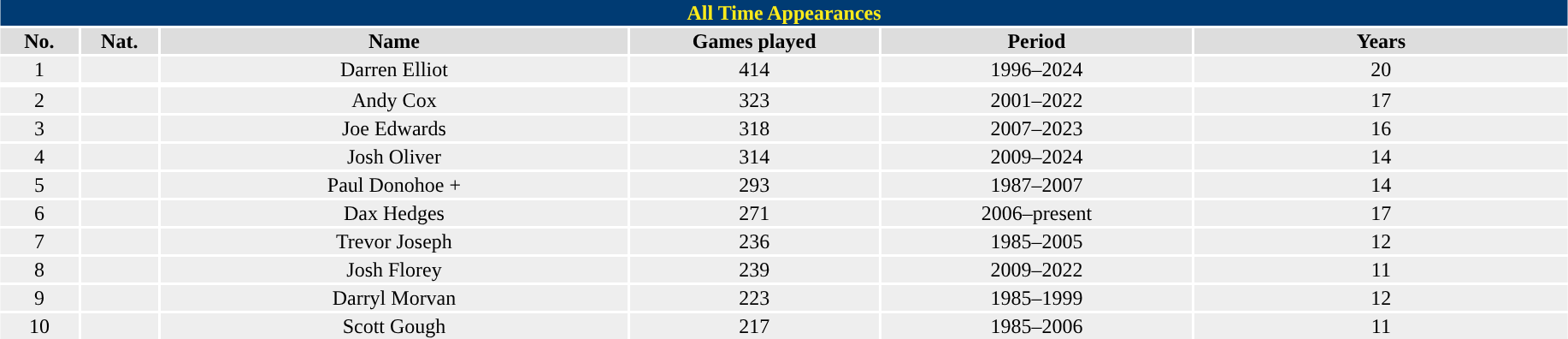<table class="toccolours"  style="width:97%; clear:both; margin:1.5em auto; text-align:center;">
<tr>
<th colspan="11" style="background:#003b73; color:#fdeb1b;”">All Time Appearances</th>
</tr>
<tr style="background:#ddd;">
<th width=5%>No.</th>
<th width=5%>Nat.</th>
<th !width=22%>Name</th>
<th width=16%>Games played</th>
<th width=20%>Period</th>
<th width=24%>Years</th>
</tr>
<tr style="background:#eee;">
<td>1</td>
<td></td>
<td>Darren Elliot</td>
<td>414</td>
<td>1996–2024</td>
<td>20</td>
</tr>
<tr style="background:#eee;">
</tr>
<tr style="background:#eee;">
<td>2</td>
<td></td>
<td>Andy Cox</td>
<td>323</td>
<td>2001–2022</td>
<td>17</td>
</tr>
<tr style="background:#eee;">
<td>3</td>
<td></td>
<td>Joe Edwards</td>
<td>318</td>
<td>2007–2023</td>
<td>16</td>
</tr>
<tr style="background:#eee;">
<td>4</td>
<td></td>
<td>Josh Oliver</td>
<td>314</td>
<td>2009–2024</td>
<td>14</td>
</tr>
<tr style="background:#eee;">
<td>5</td>
<td></td>
<td>Paul Donohoe +</td>
<td>293</td>
<td>1987–2007</td>
<td>14</td>
</tr>
<tr style="background:#eee;">
<td>6</td>
<td></td>
<td>Dax Hedges</td>
<td>271</td>
<td>2006–present</td>
<td>17</td>
</tr>
<tr style="background:#eee;">
<td>7</td>
<td></td>
<td>Trevor Joseph</td>
<td>236</td>
<td>1985–2005</td>
<td>12</td>
</tr>
<tr style="background:#eee;">
<td>8</td>
<td></td>
<td>Josh Florey</td>
<td>239</td>
<td>2009–2022</td>
<td>11</td>
</tr>
<tr style="background:#eee;">
<td>9</td>
<td></td>
<td>Darryl Morvan</td>
<td>223</td>
<td>1985–1999</td>
<td>12</td>
</tr>
<tr style="background:#eee;">
<td>10</td>
<td></td>
<td>Scott Gough</td>
<td>217</td>
<td>1985–2006</td>
<td>11</td>
</tr>
</table>
